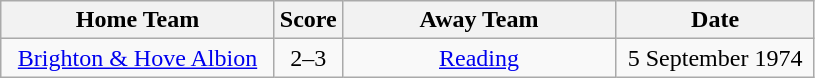<table class="wikitable" style="text-align:center;">
<tr>
<th width=175>Home Team</th>
<th width=20>Score</th>
<th width=175>Away Team</th>
<th width=125>Date</th>
</tr>
<tr>
<td><a href='#'>Brighton & Hove Albion</a></td>
<td>2–3</td>
<td><a href='#'>Reading</a></td>
<td>5 September 1974</td>
</tr>
</table>
